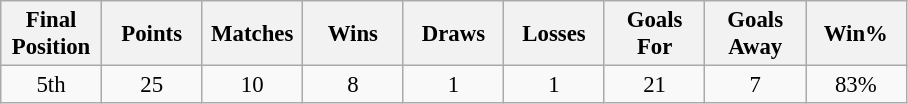<table class="wikitable" style="font-size: 95%; text-align: center;">
<tr>
<th width=60>Final Position</th>
<th width=60>Points</th>
<th width=60>Matches</th>
<th width=60>Wins</th>
<th width=60>Draws</th>
<th width=60>Losses</th>
<th width=60>Goals For</th>
<th width=60>Goals Away</th>
<th width=60>Win%</th>
</tr>
<tr>
<td>5th</td>
<td>25</td>
<td>10</td>
<td>8</td>
<td>1</td>
<td>1</td>
<td>21</td>
<td>7</td>
<td>83%</td>
</tr>
</table>
